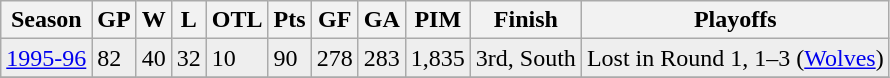<table class="wikitable">
<tr background-color:#dddddd;" |>
<th>Season</th>
<th abbr="Played">GP</th>
<th abbr="Wins">W</th>
<th abbr="Losses">L</th>
<th abbr="Overtime losses">OTL</th>
<th abbr="Points">Pts</th>
<th abbr="Goals for">GF</th>
<th abbr="Goals against">GA</th>
<th abbr="Penalties">PIM</th>
<th>Finish</th>
<th>Playoffs</th>
</tr>
<tr style="background:#eee;">
<td><a href='#'>1995-96</a></td>
<td>82</td>
<td>40</td>
<td>32</td>
<td>10</td>
<td>90</td>
<td>278</td>
<td>283</td>
<td>1,835</td>
<td>3rd, South</td>
<td>Lost in Round 1, 1–3 (<a href='#'>Wolves</a>)</td>
</tr>
<tr>
</tr>
</table>
